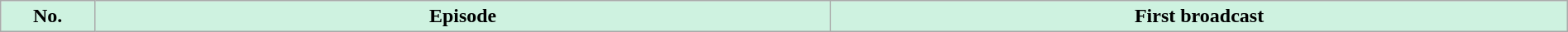<table class="wikitable plainrowheaders" style="width:100%; margin:auto; background:#fff;">
<tr>
<th style="background: #cef2e0; width:6%;">No.</th>
<th style="background: #cef2e0; width:47%;">Episode</th>
<th style="background: #cef2e0; width:47%;">First broadcast<br>






















</th>
</tr>
</table>
